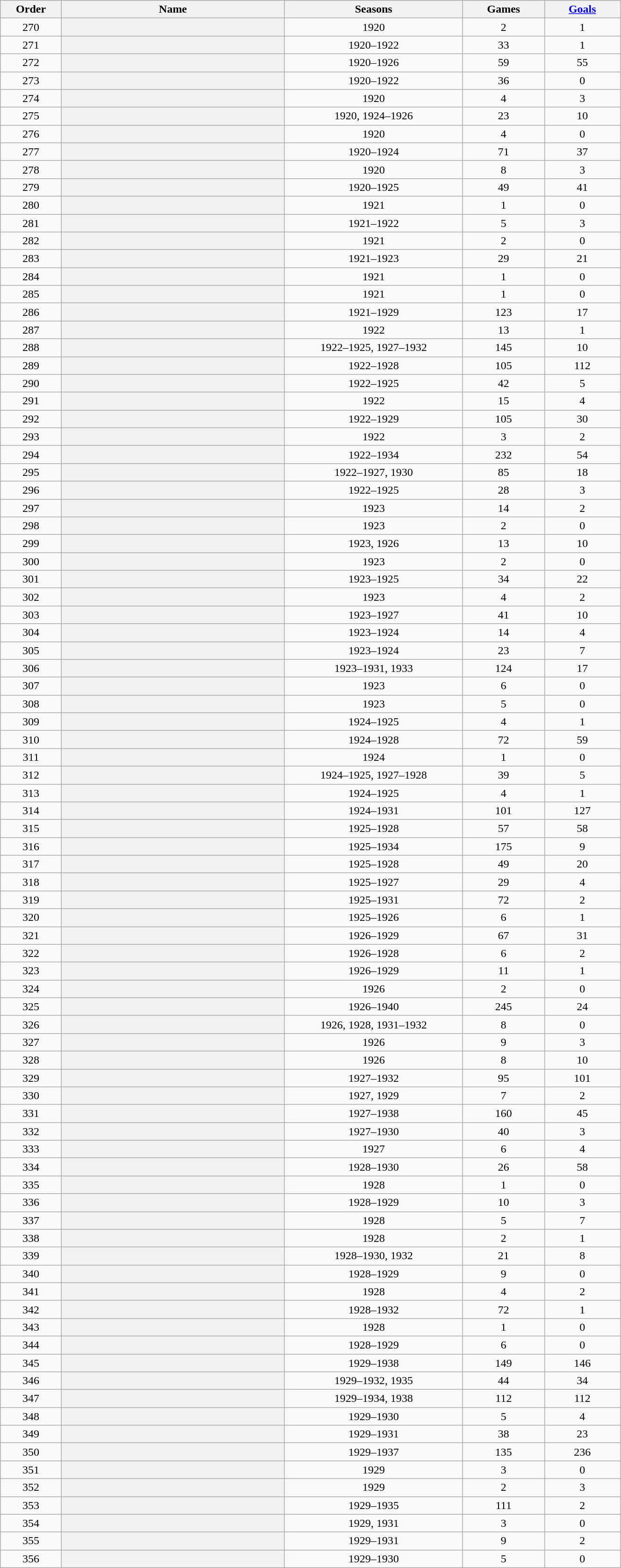<table class="wikitable plainrowheaders sortable"  style="text-align:center; width:70%;">
<tr>
<th scope="col" style="width:3%;">Order</th>
<th scope="col" style="width:15%;">Name</th>
<th scope="col" style="width:12%;">Seasons</th>
<th scope="col" style="width:5%;">Games</th>
<th scope="col" style="width:5%;"><a href='#'>Goals</a></th>
</tr>
<tr>
<td>270</td>
<th scope="row"></th>
<td>1920</td>
<td>2</td>
<td>1</td>
</tr>
<tr>
<td>271</td>
<th scope="row"></th>
<td>1920–1922</td>
<td>33</td>
<td>1</td>
</tr>
<tr>
<td>272</td>
<th scope="row"></th>
<td>1920–1926</td>
<td>59</td>
<td>55</td>
</tr>
<tr>
<td>273</td>
<th scope="row"></th>
<td>1920–1922</td>
<td>36</td>
<td>0</td>
</tr>
<tr>
<td>274</td>
<th scope="row"></th>
<td>1920</td>
<td>4</td>
<td>3</td>
</tr>
<tr>
<td>275</td>
<th scope="row"></th>
<td>1920, 1924–1926</td>
<td>23</td>
<td>10</td>
</tr>
<tr>
<td>276</td>
<th scope="row"></th>
<td>1920</td>
<td>4</td>
<td>0</td>
</tr>
<tr>
<td>277</td>
<th scope="row"></th>
<td>1920–1924</td>
<td>71</td>
<td>37</td>
</tr>
<tr>
<td>278</td>
<th scope="row"></th>
<td>1920</td>
<td>8</td>
<td>3</td>
</tr>
<tr>
<td>279</td>
<th scope="row"></th>
<td>1920–1925</td>
<td>49</td>
<td>41</td>
</tr>
<tr>
<td>280</td>
<th scope="row"></th>
<td>1921</td>
<td>1</td>
<td>0</td>
</tr>
<tr>
<td>281</td>
<th scope="row"></th>
<td>1921–1922</td>
<td>5</td>
<td>3</td>
</tr>
<tr>
<td>282</td>
<th scope="row"></th>
<td>1921</td>
<td>2</td>
<td>0</td>
</tr>
<tr>
<td>283</td>
<th scope="row"></th>
<td>1921–1923</td>
<td>29</td>
<td>21</td>
</tr>
<tr>
<td>284</td>
<th scope="row"></th>
<td>1921</td>
<td>1</td>
<td>0</td>
</tr>
<tr>
<td>285</td>
<th scope="row"></th>
<td>1921</td>
<td>1</td>
<td>0</td>
</tr>
<tr>
<td>286</td>
<th scope="row"></th>
<td>1921–1929</td>
<td>123</td>
<td>17</td>
</tr>
<tr>
<td>287</td>
<th scope="row"></th>
<td>1922</td>
<td>13</td>
<td>1</td>
</tr>
<tr>
<td>288</td>
<th scope="row"></th>
<td>1922–1925, 1927–1932</td>
<td>145</td>
<td>10</td>
</tr>
<tr>
<td>289</td>
<th scope="row"></th>
<td>1922–1928</td>
<td>105</td>
<td>112</td>
</tr>
<tr>
<td>290</td>
<th scope="row"></th>
<td>1922–1925</td>
<td>42</td>
<td>5</td>
</tr>
<tr>
<td>291</td>
<th scope="row"></th>
<td>1922</td>
<td>15</td>
<td>4</td>
</tr>
<tr>
<td>292</td>
<th scope="row"></th>
<td>1922–1929</td>
<td>105</td>
<td>30</td>
</tr>
<tr>
<td>293</td>
<th scope="row"></th>
<td>1922</td>
<td>3</td>
<td>2</td>
</tr>
<tr>
<td>294</td>
<th scope="row"></th>
<td>1922–1934</td>
<td>232</td>
<td>54</td>
</tr>
<tr>
<td>295</td>
<th scope="row"></th>
<td>1922–1927, 1930</td>
<td>85</td>
<td>18</td>
</tr>
<tr>
<td>296</td>
<th scope="row"></th>
<td>1922–1925</td>
<td>28</td>
<td>3</td>
</tr>
<tr>
<td>297</td>
<th scope="row"></th>
<td>1923</td>
<td>14</td>
<td>2</td>
</tr>
<tr>
<td>298</td>
<th scope="row"></th>
<td>1923</td>
<td>2</td>
<td>0</td>
</tr>
<tr>
<td>299</td>
<th scope="row"></th>
<td>1923, 1926</td>
<td>13</td>
<td>10</td>
</tr>
<tr>
<td>300</td>
<th scope="row"></th>
<td>1923</td>
<td>2</td>
<td>0</td>
</tr>
<tr>
<td>301</td>
<th scope="row"></th>
<td>1923–1925</td>
<td>34</td>
<td>22</td>
</tr>
<tr>
<td>302</td>
<th scope="row"></th>
<td>1923</td>
<td>4</td>
<td>2</td>
</tr>
<tr>
<td>303</td>
<th scope="row"></th>
<td>1923–1927</td>
<td>41</td>
<td>10</td>
</tr>
<tr>
<td>304</td>
<th scope="row"></th>
<td>1923–1924</td>
<td>14</td>
<td>4</td>
</tr>
<tr>
<td>305</td>
<th scope="row"></th>
<td>1923–1924</td>
<td>23</td>
<td>7</td>
</tr>
<tr>
<td>306</td>
<th scope="row"></th>
<td>1923–1931, 1933</td>
<td>124</td>
<td>17</td>
</tr>
<tr>
<td>307</td>
<th scope="row"></th>
<td>1923</td>
<td>6</td>
<td>0</td>
</tr>
<tr>
<td>308</td>
<th scope="row"></th>
<td>1923</td>
<td>5</td>
<td>0</td>
</tr>
<tr>
<td>309</td>
<th scope="row"></th>
<td>1924–1925</td>
<td>4</td>
<td>1</td>
</tr>
<tr>
<td>310</td>
<th scope="row"></th>
<td>1924–1928</td>
<td>72</td>
<td>59</td>
</tr>
<tr>
<td>311</td>
<th scope="row"></th>
<td>1924</td>
<td>1</td>
<td>0</td>
</tr>
<tr>
<td>312</td>
<th scope="row"></th>
<td>1924–1925, 1927–1928</td>
<td>39</td>
<td>5</td>
</tr>
<tr>
<td>313</td>
<th scope="row"></th>
<td>1924–1925</td>
<td>4</td>
<td>1</td>
</tr>
<tr>
<td>314</td>
<th scope="row"></th>
<td>1924–1931</td>
<td>101</td>
<td>127</td>
</tr>
<tr>
<td>315</td>
<th scope="row"></th>
<td>1925–1928</td>
<td>57</td>
<td>58</td>
</tr>
<tr>
<td>316</td>
<th scope="row"></th>
<td>1925–1934</td>
<td>175</td>
<td>9</td>
</tr>
<tr>
<td>317</td>
<th scope="row"></th>
<td>1925–1928</td>
<td>49</td>
<td>20</td>
</tr>
<tr>
<td>318</td>
<th scope="row"></th>
<td>1925–1927</td>
<td>29</td>
<td>4</td>
</tr>
<tr>
<td>319</td>
<th scope="row"></th>
<td>1925–1931</td>
<td>72</td>
<td>2</td>
</tr>
<tr>
<td>320</td>
<th scope="row"></th>
<td>1925–1926</td>
<td>6</td>
<td>1</td>
</tr>
<tr>
<td>321</td>
<th scope="row"></th>
<td>1926–1929</td>
<td>67</td>
<td>31</td>
</tr>
<tr>
<td>322</td>
<th scope="row"></th>
<td>1926–1928</td>
<td>6</td>
<td>2</td>
</tr>
<tr>
<td>323</td>
<th scope="row"></th>
<td>1926–1929</td>
<td>11</td>
<td>1</td>
</tr>
<tr>
<td>324</td>
<th scope="row"></th>
<td>1926</td>
<td>2</td>
<td>0</td>
</tr>
<tr>
<td>325</td>
<th scope="row"></th>
<td>1926–1940</td>
<td>245</td>
<td>24</td>
</tr>
<tr>
<td>326</td>
<th scope="row"></th>
<td>1926, 1928, 1931–1932</td>
<td>8</td>
<td>0</td>
</tr>
<tr>
<td>327</td>
<th scope="row"></th>
<td>1926</td>
<td>9</td>
<td>3</td>
</tr>
<tr>
<td>328</td>
<th scope="row"></th>
<td>1926</td>
<td>8</td>
<td>10</td>
</tr>
<tr>
<td>329</td>
<th scope="row"></th>
<td>1927–1932</td>
<td>95</td>
<td>101</td>
</tr>
<tr>
<td>330</td>
<th scope="row"></th>
<td>1927, 1929</td>
<td>7</td>
<td>2</td>
</tr>
<tr>
<td>331</td>
<th scope="row"></th>
<td>1927–1938</td>
<td>160</td>
<td>45</td>
</tr>
<tr>
<td>332</td>
<th scope="row"></th>
<td>1927–1930</td>
<td>40</td>
<td>3</td>
</tr>
<tr>
<td>333</td>
<th scope="row"></th>
<td>1927</td>
<td>6</td>
<td>4</td>
</tr>
<tr>
<td>334</td>
<th scope="row"></th>
<td>1928–1930</td>
<td>26</td>
<td>58</td>
</tr>
<tr>
<td>335</td>
<th scope="row"></th>
<td>1928</td>
<td>1</td>
<td>0</td>
</tr>
<tr>
<td>336</td>
<th scope="row"></th>
<td>1928–1929</td>
<td>10</td>
<td>3</td>
</tr>
<tr>
<td>337</td>
<th scope="row"></th>
<td>1928</td>
<td>5</td>
<td>7</td>
</tr>
<tr>
<td>338</td>
<th scope="row"></th>
<td>1928</td>
<td>2</td>
<td>1</td>
</tr>
<tr>
<td>339</td>
<th scope="row"></th>
<td>1928–1930, 1932</td>
<td>21</td>
<td>8</td>
</tr>
<tr>
<td>340</td>
<th scope="row"></th>
<td>1928–1929</td>
<td>9</td>
<td>0</td>
</tr>
<tr>
<td>341</td>
<th scope="row"></th>
<td>1928</td>
<td>4</td>
<td>2</td>
</tr>
<tr>
<td>342</td>
<th scope="row"></th>
<td>1928–1932</td>
<td>72</td>
<td>1</td>
</tr>
<tr>
<td>343</td>
<th scope="row"></th>
<td>1928</td>
<td>1</td>
<td>0</td>
</tr>
<tr>
<td>344</td>
<th scope="row"></th>
<td>1928–1929</td>
<td>6</td>
<td>0</td>
</tr>
<tr>
<td>345</td>
<th scope="row"></th>
<td>1929–1938</td>
<td>149</td>
<td>146</td>
</tr>
<tr>
<td>346</td>
<th scope="row"></th>
<td>1929–1932, 1935</td>
<td>44</td>
<td>34</td>
</tr>
<tr>
<td>347</td>
<th scope="row"></th>
<td>1929–1934, 1938</td>
<td>112</td>
<td>112</td>
</tr>
<tr>
<td>348</td>
<th scope="row"></th>
<td>1929–1930</td>
<td>5</td>
<td>4</td>
</tr>
<tr>
<td>349</td>
<th scope="row"></th>
<td>1929–1931</td>
<td>38</td>
<td>23</td>
</tr>
<tr>
<td>350</td>
<th scope="row"></th>
<td>1929–1937</td>
<td>135</td>
<td>236</td>
</tr>
<tr>
<td>351</td>
<th scope="row"></th>
<td>1929</td>
<td>3</td>
<td>0</td>
</tr>
<tr>
<td>352</td>
<th scope="row"></th>
<td>1929</td>
<td>2</td>
<td>3</td>
</tr>
<tr>
<td>353</td>
<th scope="row"></th>
<td>1929–1935</td>
<td>111</td>
<td>2</td>
</tr>
<tr>
<td>354</td>
<th scope="row"></th>
<td>1929, 1931</td>
<td>3</td>
<td>0</td>
</tr>
<tr>
<td>355</td>
<th scope="row"></th>
<td>1929–1931</td>
<td>9</td>
<td>2</td>
</tr>
<tr>
<td>356</td>
<th scope="row"></th>
<td>1929–1930</td>
<td>5</td>
<td>0</td>
</tr>
</table>
